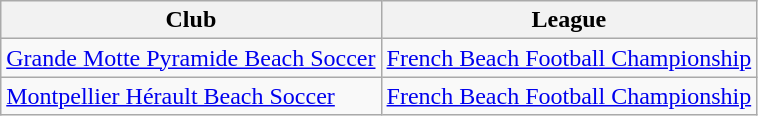<table class="wikitable">
<tr>
<th>Club</th>
<th>League</th>
</tr>
<tr>
<td><a href='#'>Grande Motte Pyramide Beach Soccer</a></td>
<td><a href='#'>French Beach Football Championship</a></td>
</tr>
<tr>
<td><a href='#'>Montpellier Hérault Beach Soccer</a></td>
<td><a href='#'>French Beach Football Championship</a></td>
</tr>
</table>
